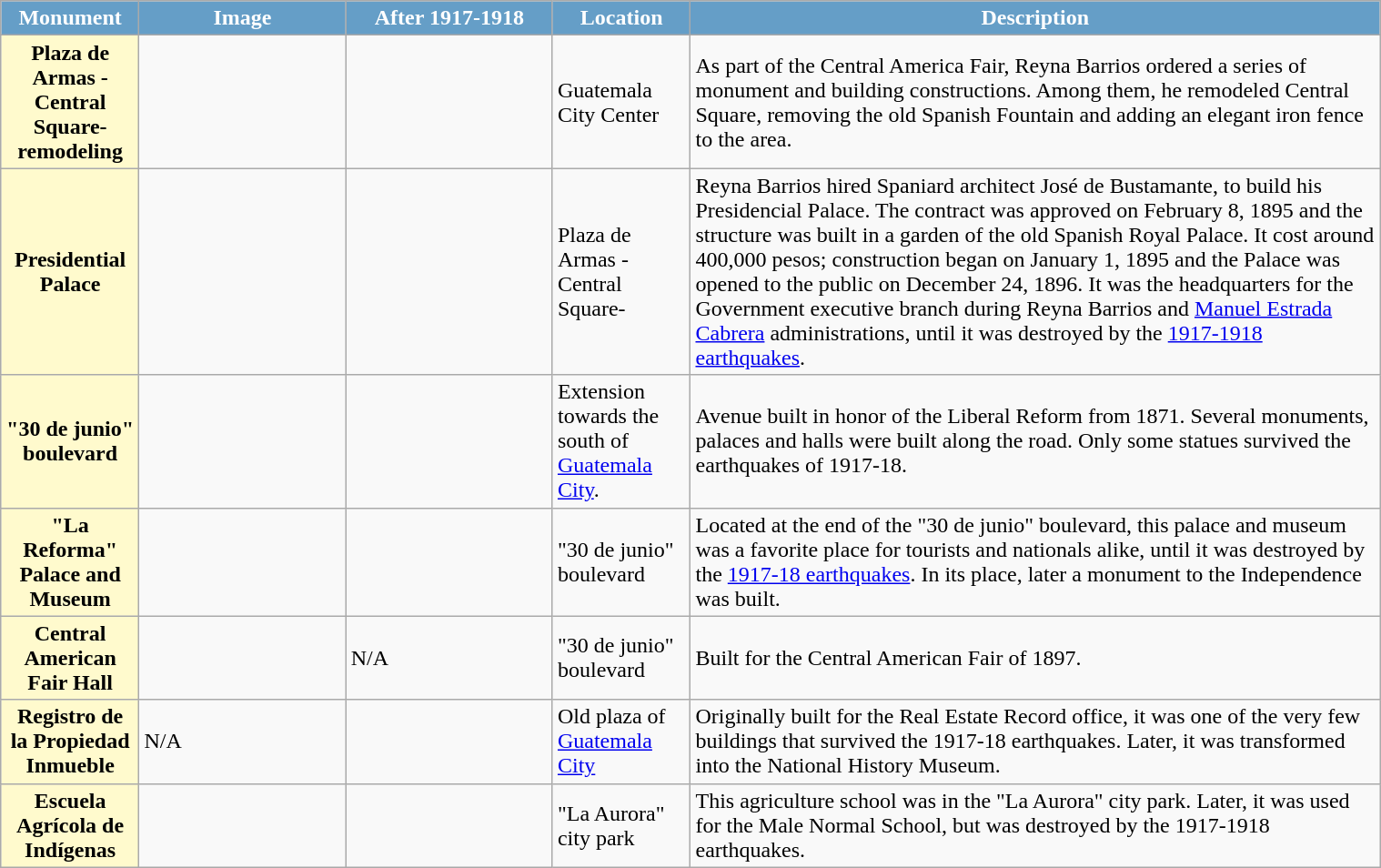<table class="wikitable" width=80% style="margin: auto;">
<tr style="color:white;">
<th style="background:#659ec7;" align=center width=10%><strong>Monument</strong></th>
<th style="background:#659ec7;" align=center width=15%><strong>Image</strong></th>
<th style="background:#659ec7;" align=center width=15%><strong>After 1917-1918</strong></th>
<th style="background:#659ec7;" align=center width=10%><strong>Location</strong></th>
<th style="background:#659ec7;" align=left><strong>Description</strong></th>
</tr>
<tr>
<th style="background:lemonchiffon;">Plaza de Armas -Central Square- remodeling</th>
<td><br></td>
<td><br></td>
<td>Guatemala City Center</td>
<td>As part of the Central America Fair, Reyna Barrios ordered a series of monument and building constructions.  Among them, he remodeled Central Square, removing the old Spanish Fountain and adding an elegant iron fence to the area.</td>
</tr>
<tr>
<th style="background:lemonchiffon;">Presidential Palace</th>
<td><br></td>
<td><br></td>
<td>Plaza de Armas -Central Square-</td>
<td>Reyna Barrios hired Spaniard architect José de Bustamante, to build his Presidencial Palace. The contract was approved on February 8, 1895 and the structure was built in a garden of the old Spanish Royal Palace.  It cost around 400,000 pesos; construction began on January 1, 1895 and the Palace was opened to the public on December 24, 1896. It was the headquarters for the Government executive branch during Reyna Barrios and <a href='#'>Manuel Estrada Cabrera</a> administrations, until it was destroyed by the <a href='#'>1917-1918 earthquakes</a>.</td>
</tr>
<tr>
<th style="background:lemonchiffon;">"30 de junio" boulevard</th>
<td></td>
<td></td>
<td>Extension towards the south of <a href='#'>Guatemala City</a>.</td>
<td>Avenue built in honor of the Liberal Reform from 1871. Several monuments, palaces and halls were built along the road.  Only some statues survived the earthquakes of 1917-18.</td>
</tr>
<tr>
<th style="background:lemonchiffon;">"La Reforma" Palace and Museum</th>
<td><br></td>
<td></td>
<td>"30 de junio" boulevard</td>
<td>Located at the end of the "30 de junio" boulevard, this palace and museum was a favorite place for tourists and nationals alike, until it was destroyed by the <a href='#'>1917-18 earthquakes</a>. In its place, later a monument to the Independence was built.</td>
</tr>
<tr>
<th style="background:lemonchiffon;">Central American Fair Hall</th>
<td></td>
<td>N/A</td>
<td>"30 de junio" boulevard</td>
<td>Built for the Central American Fair of 1897.</td>
</tr>
<tr>
<th style="background:lemonchiffon;">Registro de la Propiedad Inmueble</th>
<td>N/A</td>
<td></td>
<td>Old plaza of <a href='#'>Guatemala City</a></td>
<td>Originally built for the Real Estate Record office, it was one of the very few buildings that survived the 1917-18 earthquakes.  Later, it was transformed into the National History Museum.</td>
</tr>
<tr>
<th style="background:lemonchiffon;">Escuela Agrícola de Indígenas</th>
<td></td>
<td></td>
<td>"La Aurora" city park</td>
<td>This agriculture school was in the "La Aurora" city park.  Later, it was used for the Male Normal School, but was destroyed by the 1917-1918 earthquakes.</td>
</tr>
</table>
